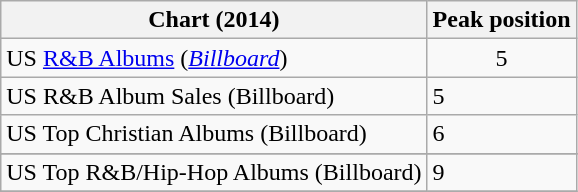<table class="wikitable sortable" border="1">
<tr>
<th>Chart (2014)</th>
<th>Peak position</th>
</tr>
<tr>
<td>US <a href='#'>R&B Albums</a> (<em><a href='#'>Billboard</a></em>)</td>
<td align="center">5</td>
</tr>
<tr>
<td>US R&B Album Sales (Billboard)</td>
<td>5</td>
</tr>
<tr>
<td>US Top Christian Albums (Billboard)</td>
<td>6</td>
</tr>
<tr>
</tr>
<tr>
<td>US Top R&B/Hip-Hop Albums (Billboard)</td>
<td>9</td>
</tr>
<tr>
</tr>
</table>
